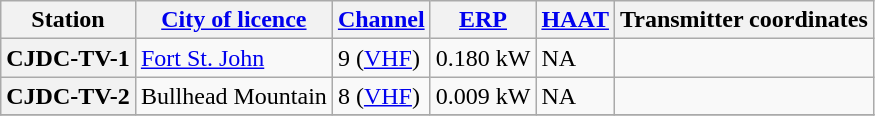<table class="wikitable">
<tr>
<th scope = "col">Station</th>
<th scope = "col"><a href='#'>City of licence</a></th>
<th scope = "col"><a href='#'>Channel</a></th>
<th scope = "col"><a href='#'>ERP</a></th>
<th scope = "col"><a href='#'>HAAT</a></th>
<th scope = "col">Transmitter coordinates</th>
</tr>
<tr style="vertical-align: top; text-align: left;">
<th scope = "row">CJDC-TV-1</th>
<td><a href='#'>Fort St. John</a></td>
<td>9 (<a href='#'>VHF</a>)</td>
<td>0.180 kW</td>
<td>NA</td>
<td></td>
</tr>
<tr style="vertical-align: top; text-align: left;">
<th scope = "row">CJDC-TV-2</th>
<td>Bullhead Mountain</td>
<td>8 (<a href='#'>VHF</a>)</td>
<td>0.009 kW</td>
<td>NA</td>
<td></td>
</tr>
<tr style="vertical-align: top; text-align: left;">
</tr>
</table>
